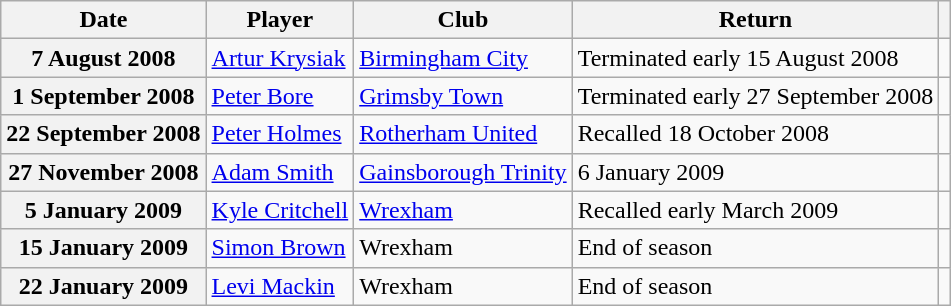<table class="wikitable plainrowheaders">
<tr>
<th scope=col>Date</th>
<th scope=col>Player</th>
<th scope=col>Club</th>
<th scope=col>Return</th>
<th scope=col class=unsortable></th>
</tr>
<tr>
<th scope=row>7 August 2008</th>
<td><a href='#'>Artur Krysiak</a></td>
<td><a href='#'>Birmingham City</a></td>
<td>Terminated early 15 August 2008</td>
<td style="text-align:center;"></td>
</tr>
<tr>
<th scope=row>1 September 2008</th>
<td><a href='#'>Peter Bore</a></td>
<td><a href='#'>Grimsby Town</a></td>
<td>Terminated early 27 September 2008</td>
<td style="text-align:center;"></td>
</tr>
<tr>
<th scope=row>22 September 2008</th>
<td><a href='#'>Peter Holmes</a></td>
<td><a href='#'>Rotherham United</a></td>
<td>Recalled 18 October 2008</td>
<td style="text-align:center;"></td>
</tr>
<tr>
<th scope=row>27 November 2008</th>
<td><a href='#'>Adam Smith</a></td>
<td><a href='#'>Gainsborough Trinity</a></td>
<td>6 January 2009</td>
<td style="text-align:center;"></td>
</tr>
<tr>
<th scope=row>5 January 2009</th>
<td><a href='#'>Kyle Critchell</a></td>
<td><a href='#'>Wrexham</a></td>
<td>Recalled early March 2009</td>
<td style="text-align:center;"></td>
</tr>
<tr>
<th scope=row>15 January 2009</th>
<td><a href='#'>Simon Brown</a></td>
<td>Wrexham</td>
<td>End of season</td>
<td style="text-align:center;"></td>
</tr>
<tr>
<th scope=row>22 January 2009</th>
<td><a href='#'>Levi Mackin</a></td>
<td>Wrexham</td>
<td>End of season</td>
<td style="text-align:center;"></td>
</tr>
</table>
